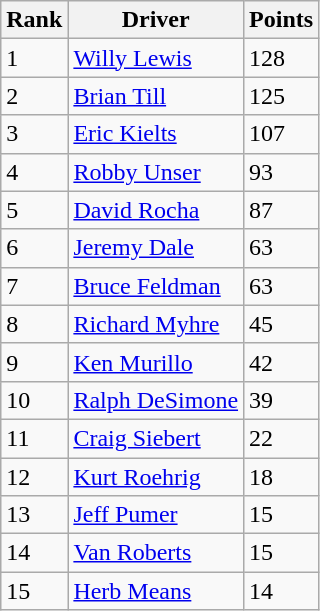<table class="wikitable">
<tr>
<th>Rank</th>
<th>Driver</th>
<th>Points</th>
</tr>
<tr>
<td>1</td>
<td> <a href='#'>Willy Lewis</a></td>
<td>128</td>
</tr>
<tr>
<td>2</td>
<td> <a href='#'>Brian Till</a></td>
<td>125</td>
</tr>
<tr>
<td>3</td>
<td> <a href='#'>Eric Kielts</a></td>
<td>107</td>
</tr>
<tr>
<td>4</td>
<td> <a href='#'>Robby Unser</a></td>
<td>93</td>
</tr>
<tr>
<td>5</td>
<td> <a href='#'>David Rocha</a></td>
<td>87</td>
</tr>
<tr>
<td>6</td>
<td> <a href='#'>Jeremy Dale</a></td>
<td>63</td>
</tr>
<tr>
<td>7</td>
<td> <a href='#'>Bruce Feldman</a></td>
<td>63</td>
</tr>
<tr>
<td>8</td>
<td> <a href='#'>Richard Myhre</a></td>
<td>45</td>
</tr>
<tr>
<td>9</td>
<td> <a href='#'>Ken Murillo</a></td>
<td>42</td>
</tr>
<tr>
<td>10</td>
<td> <a href='#'>Ralph DeSimone</a></td>
<td>39</td>
</tr>
<tr>
<td>11</td>
<td> <a href='#'>Craig Siebert</a></td>
<td>22</td>
</tr>
<tr>
<td>12</td>
<td> <a href='#'>Kurt Roehrig</a></td>
<td>18</td>
</tr>
<tr>
<td>13</td>
<td> <a href='#'>Jeff Pumer</a></td>
<td>15</td>
</tr>
<tr>
<td>14</td>
<td> <a href='#'>Van Roberts</a></td>
<td>15</td>
</tr>
<tr>
<td>15</td>
<td> <a href='#'>Herb Means</a></td>
<td>14</td>
</tr>
</table>
